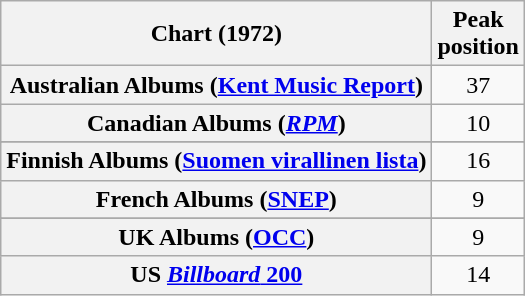<table class="wikitable sortable plainrowheaders" style="text-align:center;">
<tr>
<th scope="col">Chart (1972)</th>
<th scope="col">Peak<br> position</th>
</tr>
<tr>
<th scope="row">Australian Albums (<a href='#'>Kent Music Report</a>)</th>
<td>37</td>
</tr>
<tr>
<th scope="row">Canadian Albums (<em><a href='#'>RPM</a></em>)</th>
<td>10</td>
</tr>
<tr>
</tr>
<tr>
<th scope="row">Finnish Albums (<a href='#'>Suomen virallinen lista</a>)</th>
<td>16</td>
</tr>
<tr>
<th scope="row">French Albums (<a href='#'>SNEP</a>)</th>
<td>9</td>
</tr>
<tr>
</tr>
<tr>
<th scope="row">UK Albums (<a href='#'>OCC</a>)</th>
<td>9</td>
</tr>
<tr>
<th scope="row">US <a href='#'><em>Billboard</em> 200</a></th>
<td>14</td>
</tr>
</table>
